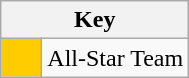<table class="wikitable" style="text-align: center;">
<tr>
<th colspan=2>Key</th>
</tr>
<tr>
<td style="background:#FFCC00; width:20px;"></td>
<td align=left>All-Star Team</td>
</tr>
</table>
